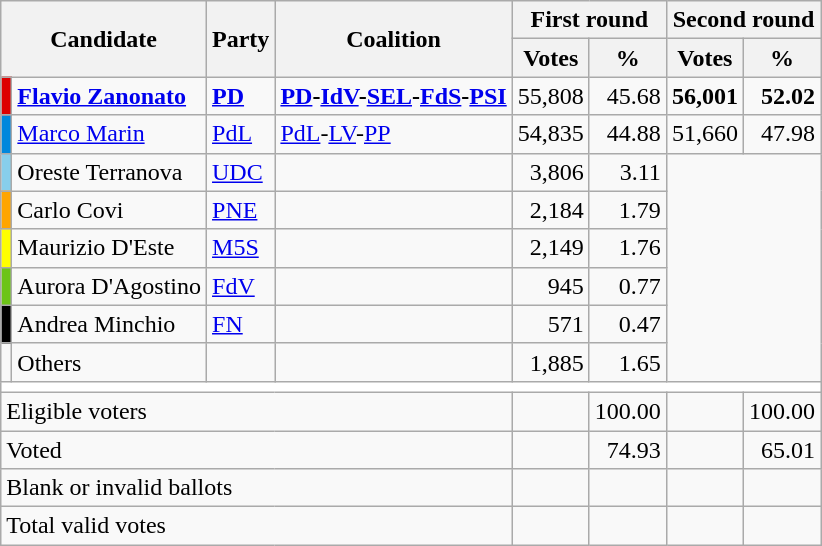<table class="wikitable centre">
<tr>
<th scope="col" rowspan=2 colspan=2>Candidate</th>
<th scope="col" rowspan=2 colspan=1>Party</th>
<th scope="col" rowspan=2 colspan=1>Coalition</th>
<th scope="col" colspan=2>First round</th>
<th scope="col" colspan=2>Second round</th>
</tr>
<tr>
<th scope="col">Votes</th>
<th scope="col">%</th>
<th scope="col">Votes</th>
<th scope="col">%</th>
</tr>
<tr>
<td bgcolor="#dd0000"></td>
<td><strong><a href='#'>Flavio Zanonato</a></strong></td>
<td><strong><a href='#'>PD</a></strong></td>
<td><strong><a href='#'>PD</a>-<a href='#'>IdV</a>-<a href='#'>SEL</a>-<a href='#'>FdS</a>-<a href='#'>PSI</a></strong></td>
<td style="text-align: right">55,808</td>
<td style="text-align: right">45.68</td>
<td style="text-align: right"><strong>56,001</strong></td>
<td style="text-align: right"><strong>52.02</strong></td>
</tr>
<tr>
<td bgcolor="#0087DC"></td>
<td><a href='#'>Marco Marin</a></td>
<td><a href='#'>PdL</a></td>
<td><a href='#'>PdL</a>-<a href='#'>LV</a>-<a href='#'>PP</a></td>
<td style="text-align: right">54,835</td>
<td style="text-align: right">44.88</td>
<td style="text-align: right">51,660</td>
<td style="text-align: right">47.98</td>
</tr>
<tr>
<td bgcolor="skyblue"></td>
<td>Oreste Terranova</td>
<td><a href='#'>UDC</a></td>
<td></td>
<td style="text-align: right">3,806</td>
<td style="text-align: right">3.11</td>
</tr>
<tr>
<td bgcolor="orange"></td>
<td>Carlo Covi</td>
<td><a href='#'>PNE</a></td>
<td></td>
<td style="text-align: right">2,184</td>
<td style="text-align: right">1.79</td>
</tr>
<tr>
<td bgcolor="yellow"></td>
<td>Maurizio D'Este</td>
<td><a href='#'>M5S</a></td>
<td></td>
<td style="text-align: right">2,149</td>
<td style="text-align: right">1.76</td>
</tr>
<tr>
<td bgcolor="#6CC417"></td>
<td>Aurora D'Agostino</td>
<td><a href='#'>FdV</a></td>
<td></td>
<td style="text-align: right">945</td>
<td style="text-align: right">0.77</td>
</tr>
<tr>
<td bgcolor="black"></td>
<td>Andrea Minchio</td>
<td><a href='#'>FN</a></td>
<td></td>
<td style="text-align: right">571</td>
<td style="text-align: right">0.47</td>
</tr>
<tr>
<td bgcolor=""></td>
<td>Others</td>
<td></td>
<td></td>
<td style="text-align: right">1,885</td>
<td style="text-align: right">1.65</td>
</tr>
<tr bgcolor=white>
<td colspan=8></td>
</tr>
<tr>
<td colspan=4>Eligible voters</td>
<td style="text-align: right"></td>
<td style="text-align: right">100.00</td>
<td style="text-align: right"></td>
<td style="text-align: right">100.00</td>
</tr>
<tr>
<td colspan=4>Voted</td>
<td style="text-align: right"></td>
<td style="text-align: right">74.93</td>
<td style="text-align: right"></td>
<td style="text-align: right">65.01</td>
</tr>
<tr>
<td colspan=4>Blank or invalid ballots</td>
<td style="text-align: right"></td>
<td style="text-align: right"></td>
<td style="text-align: right"></td>
<td style="text-align: right"></td>
</tr>
<tr>
<td colspan=4>Total valid votes</td>
<td style="text-align: right"></td>
<td style="text-align: right"></td>
<td style="text-align: right"></td>
<td style="text-align: right"></td>
</tr>
</table>
